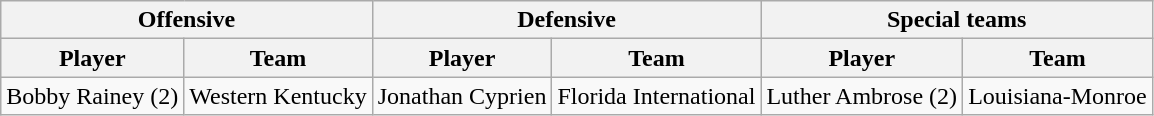<table class="wikitable">
<tr>
<th colspan="2">Offensive</th>
<th colspan="2">Defensive</th>
<th colspan="2">Special teams</th>
</tr>
<tr>
<th>Player</th>
<th>Team</th>
<th>Player</th>
<th>Team</th>
<th>Player</th>
<th>Team</th>
</tr>
<tr>
<td>Bobby Rainey (2)</td>
<td>Western Kentucky</td>
<td>Jonathan Cyprien</td>
<td>Florida International</td>
<td>Luther Ambrose (2)</td>
<td>Louisiana-Monroe</td>
</tr>
</table>
